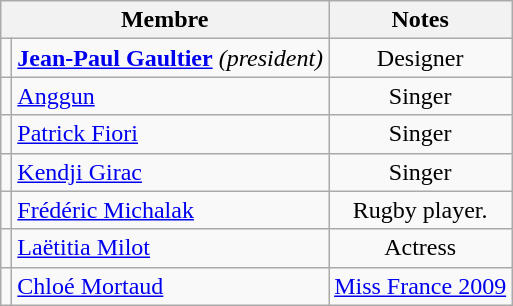<table class="wikitable">
<tr>
<th scope=col colspan="2">Membre</th>
<th scope=col>Notes</th>
</tr>
<tr>
<td></td>
<td><strong><a href='#'>Jean-Paul Gaultier</a></strong> <em>(president)</em></td>
<td style="text-align:center;">Designer</td>
</tr>
<tr>
<td></td>
<td><a href='#'>Anggun</a></td>
<td style="text-align:center;">Singer</td>
</tr>
<tr>
<td></td>
<td><a href='#'>Patrick Fiori</a></td>
<td style="text-align:center;">Singer</td>
</tr>
<tr>
<td></td>
<td><a href='#'>Kendji Girac</a></td>
<td style="text-align:center;">Singer</td>
</tr>
<tr>
<td></td>
<td><a href='#'>Frédéric Michalak</a></td>
<td style="text-align:center;">Rugby player.</td>
</tr>
<tr>
<td></td>
<td><a href='#'>Laëtitia Milot</a></td>
<td style="text-align:center;">Actress</td>
</tr>
<tr>
<td></td>
<td><a href='#'>Chloé Mortaud</a></td>
<td style="text-align:center;"><a href='#'>Miss France 2009</a></td>
</tr>
</table>
